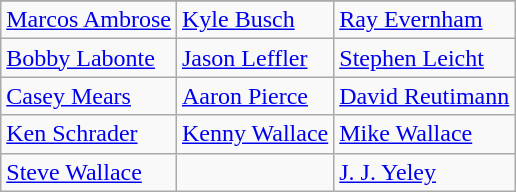<table class="wikitable">
<tr>
</tr>
<tr>
<td><a href='#'>Marcos Ambrose</a></td>
<td><a href='#'>Kyle Busch</a></td>
<td><a href='#'>Ray Evernham</a></td>
</tr>
<tr>
<td><a href='#'>Bobby Labonte</a></td>
<td><a href='#'>Jason Leffler</a></td>
<td><a href='#'>Stephen Leicht</a></td>
</tr>
<tr>
<td><a href='#'>Casey Mears</a></td>
<td><a href='#'>Aaron Pierce</a></td>
<td><a href='#'>David Reutimann</a></td>
</tr>
<tr>
<td><a href='#'>Ken Schrader</a></td>
<td><a href='#'>Kenny Wallace</a></td>
<td><a href='#'>Mike Wallace</a></td>
</tr>
<tr>
<td><a href='#'>Steve Wallace</a></td>
<td></td>
<td><a href='#'>J. J. Yeley</a></td>
</tr>
</table>
